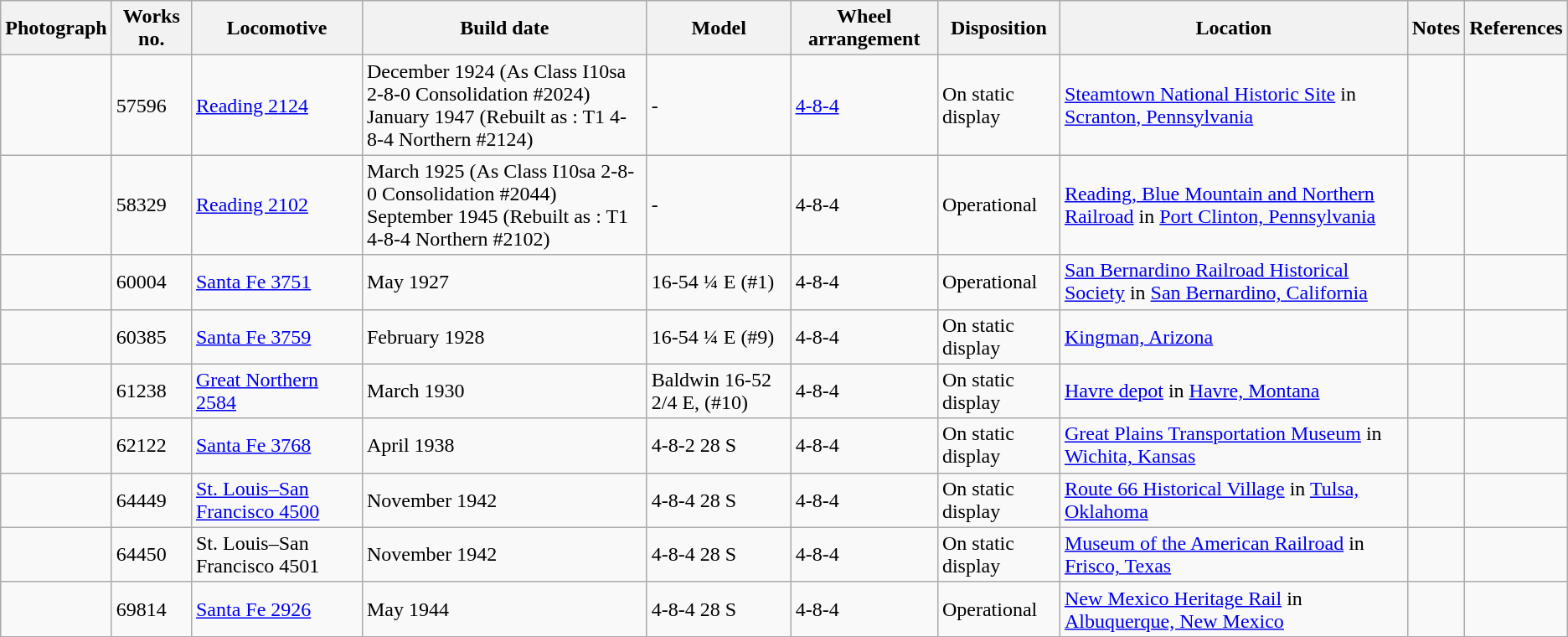<table class="wikitable">
<tr>
<th>Photograph</th>
<th>Works no.</th>
<th>Locomotive</th>
<th>Build date</th>
<th>Model</th>
<th>Wheel arrangement</th>
<th>Disposition</th>
<th>Location</th>
<th>Notes</th>
<th>References</th>
</tr>
<tr>
<td></td>
<td>57596</td>
<td><a href='#'>Reading 2124</a></td>
<td>December 1924 (As Class I10sa 2-8-0 Consolidation #2024)<br>January 1947 (Rebuilt as : T1 4-8-4 Northern #2124)</td>
<td>-</td>
<td><a href='#'>4-8-4</a></td>
<td>On static display</td>
<td><a href='#'>Steamtown National Historic Site</a> in <a href='#'>Scranton, Pennsylvania</a></td>
<td></td>
<td></td>
</tr>
<tr>
<td></td>
<td>58329</td>
<td><a href='#'>Reading 2102</a></td>
<td>March 1925 (As Class I10sa 2-8-0 Consolidation #2044)<br>September 1945 (Rebuilt as : T1 4-8-4 Northern #2102)</td>
<td>-</td>
<td>4-8-4</td>
<td>Operational</td>
<td><a href='#'>Reading, Blue Mountain and Northern Railroad</a> in <a href='#'>Port Clinton, Pennsylvania</a></td>
<td></td>
<td></td>
</tr>
<tr>
<td></td>
<td>60004</td>
<td><a href='#'>Santa Fe 3751</a></td>
<td>May 1927</td>
<td>16-54 ¼ E (#1)</td>
<td>4-8-4</td>
<td>Operational</td>
<td><a href='#'>San Bernardino Railroad Historical Society</a> in <a href='#'>San Bernardino, California</a></td>
<td></td>
<td></td>
</tr>
<tr>
<td></td>
<td>60385</td>
<td><a href='#'>Santa Fe 3759</a></td>
<td>February 1928</td>
<td>16-54 ¼ E (#9)</td>
<td>4-8-4</td>
<td>On static display</td>
<td><a href='#'>Kingman, Arizona</a></td>
<td></td>
<td></td>
</tr>
<tr>
<td></td>
<td>61238</td>
<td><a href='#'>Great Northern 2584</a></td>
<td>March 1930</td>
<td>Baldwin 16-52 2/4 E, (#10)</td>
<td>4-8-4</td>
<td>On static display</td>
<td><a href='#'>Havre depot</a> in <a href='#'>Havre, Montana</a></td>
<td></td>
<td></td>
</tr>
<tr>
<td></td>
<td>62122</td>
<td><a href='#'>Santa Fe 3768</a></td>
<td>April 1938</td>
<td>4-8-2 28 S</td>
<td>4-8-4</td>
<td>On static display</td>
<td><a href='#'>Great Plains Transportation Museum</a> in <a href='#'>Wichita, Kansas</a></td>
<td></td>
<td></td>
</tr>
<tr>
<td></td>
<td>64449</td>
<td><a href='#'>St. Louis–San Francisco 4500</a></td>
<td>November 1942</td>
<td>4-8-4 28 S</td>
<td>4-8-4</td>
<td>On static display</td>
<td><a href='#'>Route 66 Historical Village</a> in <a href='#'>Tulsa, Oklahoma</a></td>
<td></td>
<td></td>
</tr>
<tr>
<td></td>
<td>64450</td>
<td>St. Louis–San Francisco 4501</td>
<td>November 1942</td>
<td>4-8-4 28 S</td>
<td>4-8-4</td>
<td>On static display</td>
<td><a href='#'>Museum of the American Railroad</a> in <a href='#'>Frisco, Texas</a></td>
<td></td>
<td></td>
</tr>
<tr>
<td></td>
<td>69814</td>
<td><a href='#'>Santa Fe 2926</a></td>
<td>May 1944</td>
<td>4-8-4 28 S</td>
<td>4-8-4</td>
<td>Operational</td>
<td><a href='#'>New Mexico Heritage Rail</a> in <a href='#'>Albuquerque, New Mexico</a></td>
<td></td>
<td></td>
</tr>
</table>
